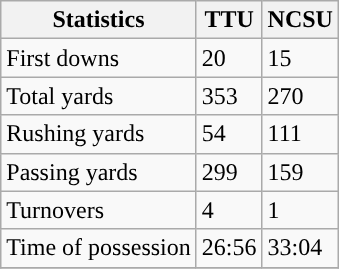<table class="wikitable">
<tr>
<th>Statistics</th>
<th>TTU</th>
<th>NCSU</th>
</tr>
<tr>
<td>First downs</td>
<td>20</td>
<td>15</td>
</tr>
<tr>
<td>Total yards</td>
<td>353</td>
<td>270</td>
</tr>
<tr>
<td>Rushing yards</td>
<td>54</td>
<td>111</td>
</tr>
<tr>
<td>Passing yards</td>
<td>299</td>
<td>159</td>
</tr>
<tr>
<td>Turnovers</td>
<td>4</td>
<td>1</td>
</tr>
<tr>
<td>Time of possession</td>
<td>26:56</td>
<td>33:04</td>
</tr>
<tr>
</tr>
</table>
